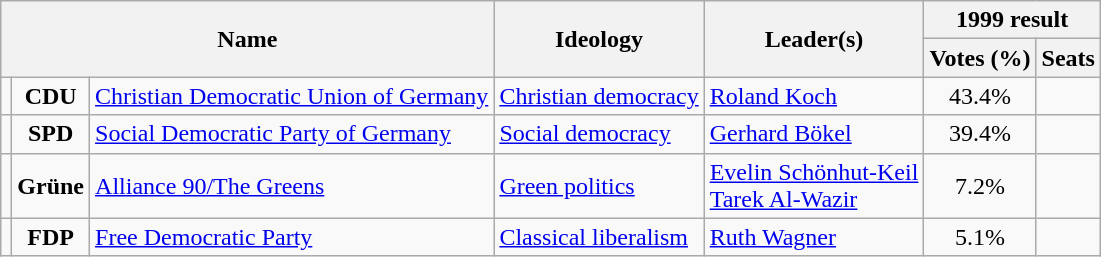<table class="wikitable">
<tr>
<th rowspan=2 colspan=3>Name</th>
<th rowspan=2>Ideology</th>
<th rowspan=2>Leader(s)</th>
<th colspan=2>1999 result</th>
</tr>
<tr>
<th>Votes (%)</th>
<th>Seats</th>
</tr>
<tr>
<td bgcolor=></td>
<td align=center><strong>CDU</strong></td>
<td><a href='#'>Christian Democratic Union of Germany</a><br></td>
<td><a href='#'>Christian democracy</a></td>
<td><a href='#'>Roland Koch</a></td>
<td align=center>43.4%</td>
<td></td>
</tr>
<tr>
<td bgcolor=></td>
<td align=center><strong>SPD</strong></td>
<td><a href='#'>Social Democratic Party of Germany</a><br></td>
<td><a href='#'>Social democracy</a></td>
<td><a href='#'>Gerhard Bökel</a></td>
<td align=center>39.4%</td>
<td></td>
</tr>
<tr>
<td bgcolor=></td>
<td align=center><strong>Grüne</strong></td>
<td><a href='#'>Alliance 90/The Greens</a><br></td>
<td><a href='#'>Green politics</a></td>
<td><a href='#'>Evelin Schönhut-Keil</a><br><a href='#'>Tarek Al-Wazir</a></td>
<td align=center>7.2%</td>
<td></td>
</tr>
<tr>
<td bgcolor=></td>
<td align=center><strong>FDP</strong></td>
<td><a href='#'>Free Democratic Party</a><br></td>
<td><a href='#'>Classical liberalism</a></td>
<td><a href='#'>Ruth Wagner</a></td>
<td align=center>5.1%</td>
<td></td>
</tr>
</table>
